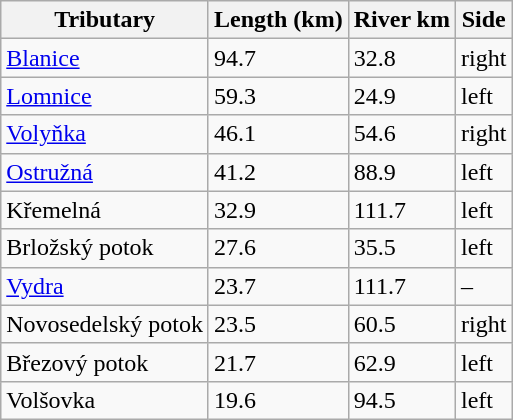<table class="wikitable">
<tr>
<th>Tributary</th>
<th>Length (km)</th>
<th>River km</th>
<th>Side</th>
</tr>
<tr>
<td><a href='#'>Blanice</a></td>
<td>94.7</td>
<td>32.8</td>
<td>right</td>
</tr>
<tr>
<td><a href='#'>Lomnice</a></td>
<td>59.3</td>
<td>24.9</td>
<td>left</td>
</tr>
<tr>
<td><a href='#'>Volyňka</a></td>
<td>46.1</td>
<td>54.6</td>
<td>right</td>
</tr>
<tr>
<td><a href='#'>Ostružná</a></td>
<td>41.2</td>
<td>88.9</td>
<td>left</td>
</tr>
<tr>
<td>Křemelná</td>
<td>32.9</td>
<td>111.7</td>
<td>left</td>
</tr>
<tr>
<td>Brložský potok</td>
<td>27.6</td>
<td>35.5</td>
<td>left</td>
</tr>
<tr>
<td><a href='#'>Vydra</a></td>
<td>23.7</td>
<td>111.7</td>
<td>–</td>
</tr>
<tr>
<td>Novosedelský potok</td>
<td>23.5</td>
<td>60.5</td>
<td>right</td>
</tr>
<tr>
<td>Březový potok</td>
<td>21.7</td>
<td>62.9</td>
<td>left</td>
</tr>
<tr>
<td>Volšovka</td>
<td>19.6</td>
<td>94.5</td>
<td>left</td>
</tr>
</table>
